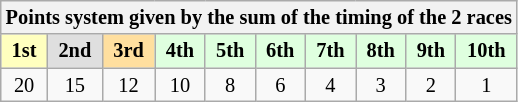<table class="wikitable" style="font-size: 85%; text-align: center">
<tr>
<th colspan=19>Points system given by the sum of the timing of the 2 races</th>
</tr>
<tr>
<td style="background:#ffffbf;"> <strong>1st</strong> </td>
<td style="background:#dfdfdf;"> <strong>2nd</strong> </td>
<td style="background:#ffdf9f;"> <strong>3rd</strong> </td>
<td style="background:#dfffdf;"> <strong>4th</strong> </td>
<td style="background:#dfffdf;"> <strong>5th</strong> </td>
<td style="background:#dfffdf;"> <strong>6th</strong> </td>
<td style="background:#dfffdf;"> <strong>7th</strong> </td>
<td style="background:#dfffdf;"> <strong>8th</strong> </td>
<td style="background:#dfffdf;"> <strong>9th</strong> </td>
<td style="background:#dfffdf;"> <strong>10th</strong> </td>
</tr>
<tr>
<td>20</td>
<td>15</td>
<td>12</td>
<td>10</td>
<td>8</td>
<td>6</td>
<td>4</td>
<td>3</td>
<td>2</td>
<td>1</td>
</tr>
</table>
